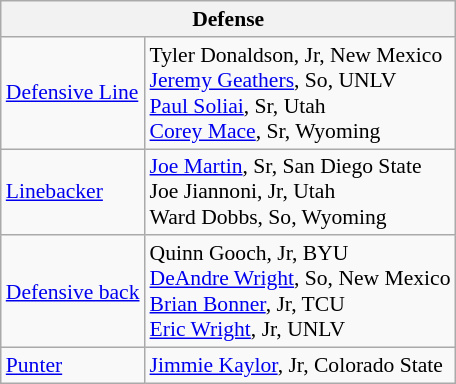<table class="wikitable" style="font-size: 90%;">
<tr>
<th colspan="2">Defense</th>
</tr>
<tr>
<td><a href='#'>Defensive Line</a></td>
<td>Tyler Donaldson, Jr, New Mexico<br><a href='#'>Jeremy Geathers</a>, So, UNLV<br><a href='#'>Paul Soliai</a>, Sr, Utah<br><a href='#'>Corey Mace</a>, Sr, Wyoming</td>
</tr>
<tr>
<td><a href='#'>Linebacker</a></td>
<td><a href='#'>Joe Martin</a>, Sr, San Diego State<br>Joe Jiannoni, Jr, Utah<br>Ward Dobbs, So, Wyoming</td>
</tr>
<tr>
<td><a href='#'>Defensive back</a></td>
<td>Quinn Gooch, Jr, BYU<br><a href='#'>DeAndre Wright</a>, So, New Mexico<br><a href='#'>Brian Bonner</a>, Jr, TCU<br><a href='#'>Eric Wright</a>, Jr, UNLV</td>
</tr>
<tr>
<td><a href='#'>Punter</a></td>
<td><a href='#'>Jimmie Kaylor</a>, Jr, Colorado State</td>
</tr>
</table>
